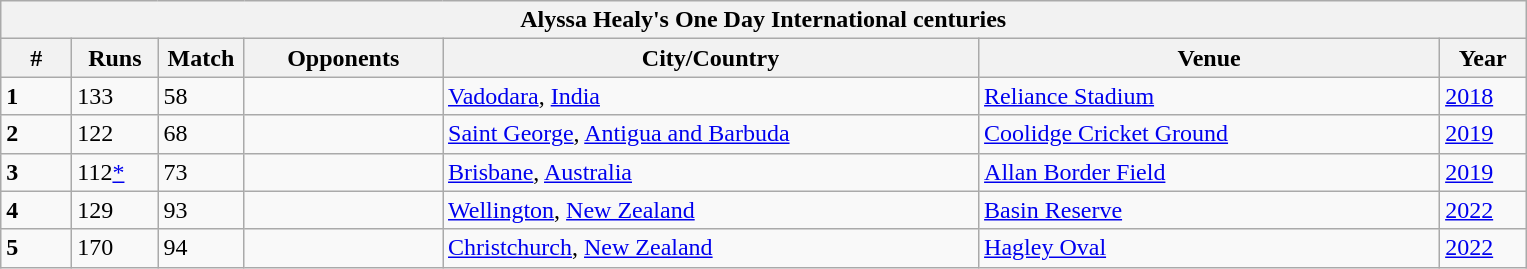<table class="wikitable">
<tr>
<th colspan="7">Alyssa Healy's One Day International centuries</th>
</tr>
<tr>
<th style="width:40px;">#</th>
<th style="width:50px;">Runs</th>
<th style="width:50px;">Match</th>
<th style="width:125px;">Opponents</th>
<th style="width:350px;">City/Country</th>
<th style="width:300px;">Venue</th>
<th style="width:50px;">Year</th>
</tr>
<tr>
<td><strong>1</strong></td>
<td>133</td>
<td>58</td>
<td></td>
<td> <a href='#'>Vadodara</a>, <a href='#'>India</a></td>
<td><a href='#'>Reliance Stadium</a></td>
<td><a href='#'>2018</a></td>
</tr>
<tr>
<td><strong>2</strong></td>
<td>122</td>
<td>68</td>
<td></td>
<td> <a href='#'>Saint George</a>, <a href='#'>Antigua and Barbuda</a></td>
<td><a href='#'>Coolidge Cricket Ground</a></td>
<td><a href='#'>2019</a></td>
</tr>
<tr>
<td><strong>3</strong></td>
<td>112<a href='#'>*</a></td>
<td>73</td>
<td></td>
<td> <a href='#'>Brisbane</a>, <a href='#'>Australia</a></td>
<td><a href='#'>Allan Border Field</a></td>
<td><a href='#'>2019</a></td>
</tr>
<tr>
<td><strong>4</strong></td>
<td>129</td>
<td>93</td>
<td></td>
<td> <a href='#'>Wellington</a>, <a href='#'>New Zealand</a></td>
<td><a href='#'>Basin Reserve</a></td>
<td><a href='#'>2022</a></td>
</tr>
<tr>
<td><strong>5</strong></td>
<td>170</td>
<td>94</td>
<td></td>
<td> <a href='#'>Christchurch</a>, <a href='#'>New Zealand</a></td>
<td><a href='#'>Hagley Oval</a></td>
<td><a href='#'>2022</a></td>
</tr>
</table>
